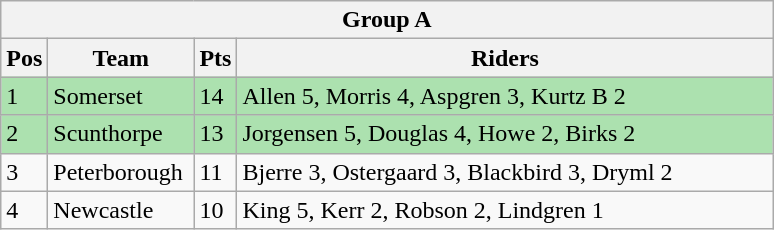<table class="wikitable">
<tr>
<th colspan="4">Group A</th>
</tr>
<tr>
<th width=20>Pos</th>
<th width=90>Team</th>
<th width=20>Pts</th>
<th width=350>Riders</th>
</tr>
<tr style="background:#ACE1AF;">
<td>1</td>
<td align=left>Somerset</td>
<td>14</td>
<td>Allen 5, Morris 4, Aspgren 3, Kurtz B 2</td>
</tr>
<tr style="background:#ACE1AF;">
<td>2</td>
<td align=left>Scunthorpe</td>
<td>13</td>
<td>Jorgensen 5, Douglas 4, Howe 2, Birks 2</td>
</tr>
<tr>
<td>3</td>
<td align=left>Peterborough</td>
<td>11</td>
<td>Bjerre 3, Ostergaard 3, Blackbird 3, Dryml 2</td>
</tr>
<tr>
<td>4</td>
<td align=left>Newcastle</td>
<td>10</td>
<td>King 5, Kerr 2, Robson 2, Lindgren 1</td>
</tr>
</table>
